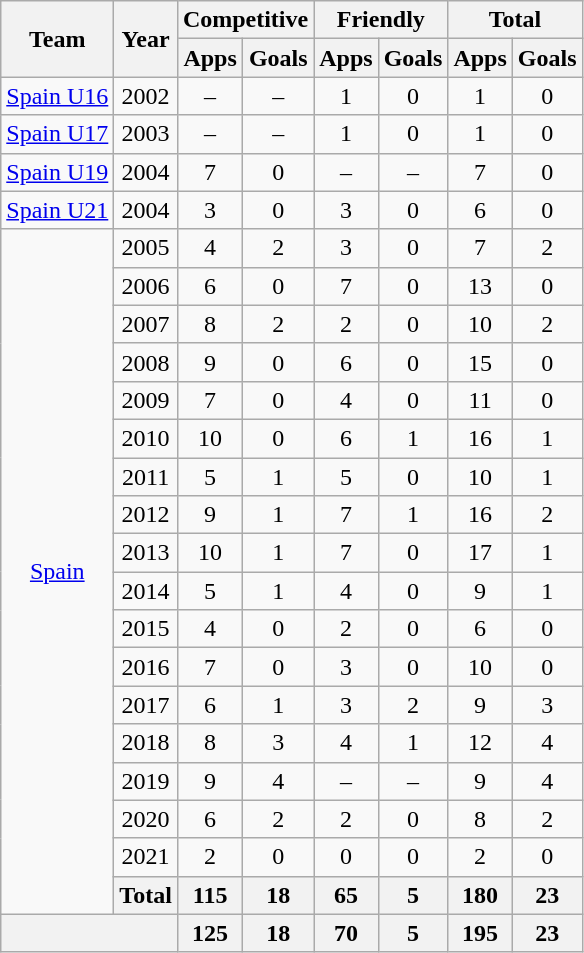<table class="wikitable" style="text-align: center;">
<tr>
<th rowspan="2">Team</th>
<th rowspan="2">Year</th>
<th colspan="2">Competitive</th>
<th colspan="2">Friendly</th>
<th colspan="2">Total</th>
</tr>
<tr>
<th>Apps</th>
<th>Goals</th>
<th>Apps</th>
<th>Goals</th>
<th>Apps</th>
<th>Goals</th>
</tr>
<tr>
<td><a href='#'>Spain U16</a></td>
<td>2002</td>
<td>–</td>
<td>–</td>
<td>1</td>
<td>0</td>
<td>1</td>
<td>0</td>
</tr>
<tr>
<td><a href='#'>Spain U17</a></td>
<td>2003</td>
<td>–</td>
<td>–</td>
<td>1</td>
<td>0</td>
<td>1</td>
<td>0</td>
</tr>
<tr>
<td><a href='#'>Spain U19</a></td>
<td>2004</td>
<td>7</td>
<td>0</td>
<td>–</td>
<td>–</td>
<td>7</td>
<td>0</td>
</tr>
<tr>
<td><a href='#'>Spain U21</a></td>
<td>2004</td>
<td>3</td>
<td>0</td>
<td>3</td>
<td>0</td>
<td>6</td>
<td>0</td>
</tr>
<tr>
<td rowspan="18"><a href='#'>Spain</a></td>
<td>2005</td>
<td>4</td>
<td>2</td>
<td>3</td>
<td>0</td>
<td>7</td>
<td>2</td>
</tr>
<tr>
<td>2006</td>
<td>6</td>
<td>0</td>
<td>7</td>
<td>0</td>
<td>13</td>
<td>0</td>
</tr>
<tr>
<td>2007</td>
<td>8</td>
<td>2</td>
<td>2</td>
<td>0</td>
<td>10</td>
<td>2</td>
</tr>
<tr>
<td>2008</td>
<td>9</td>
<td>0</td>
<td>6</td>
<td>0</td>
<td>15</td>
<td>0</td>
</tr>
<tr>
<td>2009</td>
<td>7</td>
<td>0</td>
<td>4</td>
<td>0</td>
<td>11</td>
<td>0</td>
</tr>
<tr>
<td>2010</td>
<td>10</td>
<td>0</td>
<td>6</td>
<td>1</td>
<td>16</td>
<td>1</td>
</tr>
<tr>
<td>2011</td>
<td>5</td>
<td>1</td>
<td>5</td>
<td>0</td>
<td>10</td>
<td>1</td>
</tr>
<tr>
<td>2012</td>
<td>9</td>
<td>1</td>
<td>7</td>
<td>1</td>
<td>16</td>
<td>2</td>
</tr>
<tr>
<td>2013</td>
<td>10</td>
<td>1</td>
<td>7</td>
<td>0</td>
<td>17</td>
<td>1</td>
</tr>
<tr>
<td>2014</td>
<td>5</td>
<td>1</td>
<td>4</td>
<td>0</td>
<td>9</td>
<td>1</td>
</tr>
<tr>
<td>2015</td>
<td>4</td>
<td>0</td>
<td>2</td>
<td>0</td>
<td>6</td>
<td>0</td>
</tr>
<tr>
<td>2016</td>
<td>7</td>
<td>0</td>
<td>3</td>
<td>0</td>
<td>10</td>
<td>0</td>
</tr>
<tr>
<td>2017</td>
<td>6</td>
<td>1</td>
<td>3</td>
<td>2</td>
<td>9</td>
<td>3</td>
</tr>
<tr>
<td>2018</td>
<td>8</td>
<td>3</td>
<td>4</td>
<td>1</td>
<td>12</td>
<td>4</td>
</tr>
<tr>
<td>2019</td>
<td>9</td>
<td>4</td>
<td>–</td>
<td>–</td>
<td>9</td>
<td>4</td>
</tr>
<tr>
<td>2020</td>
<td>6</td>
<td>2</td>
<td>2</td>
<td>0</td>
<td>8</td>
<td>2</td>
</tr>
<tr>
<td>2021</td>
<td>2</td>
<td>0</td>
<td>0</td>
<td>0</td>
<td>2</td>
<td>0</td>
</tr>
<tr>
<th>Total</th>
<th>115</th>
<th>18</th>
<th>65</th>
<th>5</th>
<th>180</th>
<th>23</th>
</tr>
<tr>
<th colspan="2"></th>
<th>125</th>
<th>18</th>
<th>70</th>
<th>5</th>
<th>195</th>
<th>23</th>
</tr>
</table>
